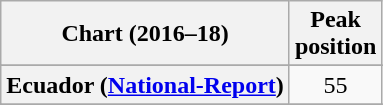<table class="wikitable sortable plainrowheaders" style="text-align:center">
<tr>
<th>Chart (2016–18)</th>
<th>Peak<br>position</th>
</tr>
<tr>
</tr>
<tr>
<th scope="row">Ecuador (<a href='#'>National-Report</a>)</th>
<td>55</td>
</tr>
<tr>
</tr>
<tr>
</tr>
<tr>
</tr>
<tr>
</tr>
<tr>
</tr>
<tr>
</tr>
<tr>
</tr>
</table>
